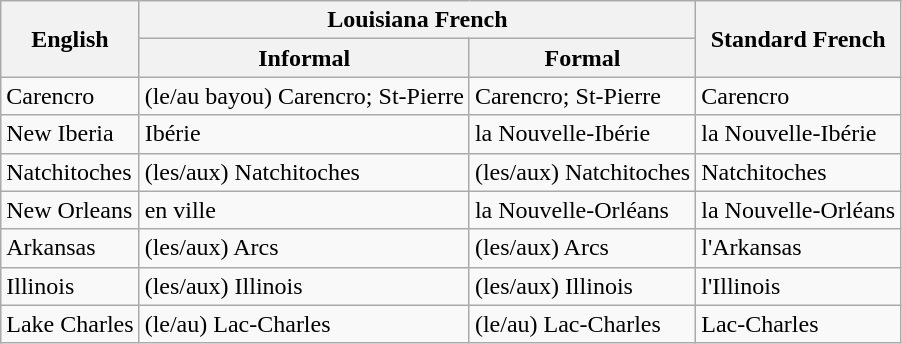<table class="wikitable">
<tr>
<th rowspan="2">English</th>
<th colspan="2">Louisiana French</th>
<th rowspan="2">Standard French</th>
</tr>
<tr>
<th>Informal</th>
<th>Formal</th>
</tr>
<tr>
<td>Carencro</td>
<td>(le/au bayou) Carencro; St-Pierre</td>
<td>Carencro; St-Pierre</td>
<td>Carencro</td>
</tr>
<tr>
<td>New Iberia</td>
<td>Ibérie</td>
<td>la Nouvelle-Ibérie</td>
<td>la Nouvelle-Ibérie</td>
</tr>
<tr>
<td>Natchitoches</td>
<td>(les/aux) Natchitoches</td>
<td>(les/aux) Natchitoches</td>
<td>Natchitoches</td>
</tr>
<tr>
<td>New Orleans</td>
<td>en ville</td>
<td>la Nouvelle-Orléans</td>
<td>la Nouvelle-Orléans</td>
</tr>
<tr>
<td>Arkansas</td>
<td>(les/aux) Arcs</td>
<td>(les/aux) Arcs</td>
<td>l'Arkansas</td>
</tr>
<tr>
<td>Illinois</td>
<td>(les/aux) Illinois</td>
<td>(les/aux) Illinois</td>
<td>l'Illinois</td>
</tr>
<tr>
<td>Lake Charles</td>
<td>(le/au) Lac-Charles</td>
<td>(le/au) Lac-Charles</td>
<td>Lac-Charles</td>
</tr>
</table>
